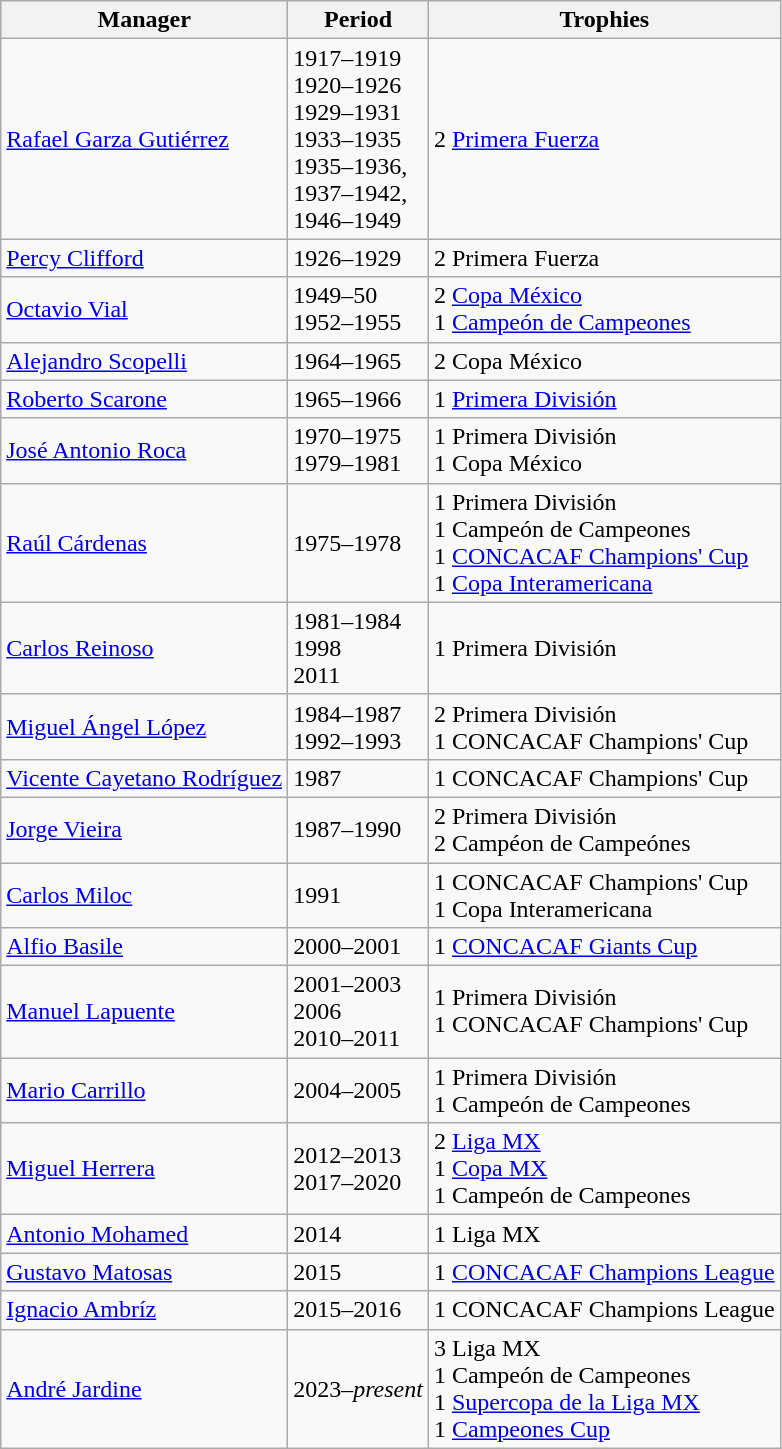<table class="wikitable">
<tr>
<th>Manager</th>
<th>Period</th>
<th>Trophies</th>
</tr>
<tr>
<td> <a href='#'>Rafael Garza Gutiérrez</a></td>
<td>1917–1919<br>1920–1926<br>1929–1931<br>1933–1935<br>1935–1936,<br>1937–1942,<br>1946–1949</td>
<td>2 <a href='#'>Primera Fuerza</a></td>
</tr>
<tr>
<td> <a href='#'>Percy Clifford</a></td>
<td>1926–1929</td>
<td>2 Primera Fuerza</td>
</tr>
<tr>
<td> <a href='#'>Octavio Vial</a></td>
<td>1949–50<br>1952–1955</td>
<td>2 <a href='#'>Copa México</a><br>1 <a href='#'>Campeón de Campeones</a></td>
</tr>
<tr>
<td> <a href='#'>Alejandro Scopelli</a></td>
<td>1964–1965</td>
<td>2 Copa México</td>
</tr>
<tr>
<td> <a href='#'>Roberto Scarone</a></td>
<td>1965–1966</td>
<td>1 <a href='#'>Primera División</a></td>
</tr>
<tr>
<td> <a href='#'>José Antonio Roca</a></td>
<td>1970–1975<br>1979–1981</td>
<td>1 Primera División<br>1 Copa México</td>
</tr>
<tr>
<td> <a href='#'>Raúl Cárdenas</a></td>
<td>1975–1978</td>
<td>1 Primera División<br>1 Campeón de Campeones<br>1 <a href='#'>CONCACAF Champions' Cup</a><br>1 <a href='#'>Copa Interamericana</a></td>
</tr>
<tr>
<td> <a href='#'>Carlos Reinoso</a></td>
<td>1981–1984<br>1998<br>2011</td>
<td>1 Primera División</td>
</tr>
<tr>
<td> <a href='#'>Miguel Ángel López</a></td>
<td>1984–1987<br>1992–1993</td>
<td>2 Primera División<br>1 CONCACAF Champions' Cup</td>
</tr>
<tr>
<td> <a href='#'>Vicente Cayetano Rodríguez</a></td>
<td>1987</td>
<td>1 CONCACAF Champions' Cup</td>
</tr>
<tr>
<td> <a href='#'>Jorge Vieira</a></td>
<td>1987–1990</td>
<td>2 Primera División<br>2 Campéon de Campeónes</td>
</tr>
<tr>
<td> <a href='#'>Carlos Miloc</a></td>
<td>1991</td>
<td>1 CONCACAF Champions' Cup<br>1 Copa Interamericana</td>
</tr>
<tr>
<td> <a href='#'>Alfio Basile</a></td>
<td>2000–2001</td>
<td>1 <a href='#'>CONCACAF Giants Cup</a></td>
</tr>
<tr>
<td> <a href='#'>Manuel Lapuente</a></td>
<td>2001–2003<br>2006<br>2010–2011</td>
<td>1 Primera División<br>1 CONCACAF Champions' Cup</td>
</tr>
<tr>
<td> <a href='#'>Mario Carrillo</a></td>
<td>2004–2005</td>
<td>1 Primera División<br>1 Campeón de Campeones</td>
</tr>
<tr>
<td> <a href='#'>Miguel Herrera</a></td>
<td>2012–2013<br>2017–2020</td>
<td>2 <a href='#'>Liga MX</a><br>1 <a href='#'>Copa MX</a><br>1 Campeón de Campeones</td>
</tr>
<tr>
<td> <a href='#'>Antonio Mohamed</a></td>
<td>2014</td>
<td>1 Liga MX</td>
</tr>
<tr>
<td> <a href='#'>Gustavo Matosas</a></td>
<td>2015</td>
<td>1 <a href='#'>CONCACAF Champions League</a></td>
</tr>
<tr>
<td> <a href='#'>Ignacio Ambríz</a></td>
<td>2015–2016</td>
<td>1 CONCACAF Champions League</td>
</tr>
<tr>
<td> <a href='#'>André Jardine</a></td>
<td>2023–<em>present</em></td>
<td>3 Liga MX<br>1 Campeón de Campeones<br>1 <a href='#'>Supercopa de la Liga MX</a><br>1 <a href='#'>Campeones Cup</a></td>
</tr>
</table>
